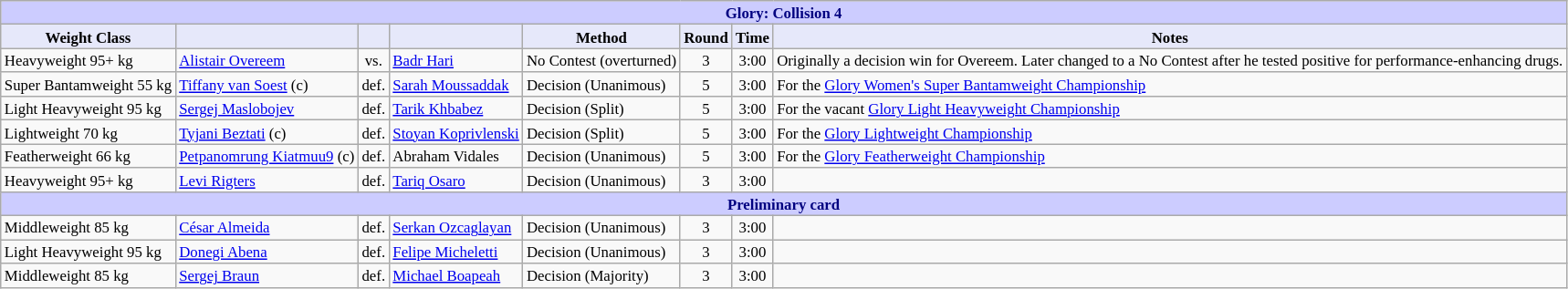<table class="wikitable" style="font-size: 70%;">
<tr>
<th colspan="8" style="background-color: #ccf; color: #000080; text-align: center;"><strong>Glory: Collision 4</strong></th>
</tr>
<tr>
<th colspan="1" style="background-color: #E6E8FA; color: #000000; text-align: center;">Weight Class</th>
<th colspan="1" style="background-color: #E6E8FA; color: #000000; text-align: center;"></th>
<th colspan="1" style="background-color: #E6E8FA; color: #000000; text-align: center;"></th>
<th colspan="1" style="background-color: #E6E8FA; color: #000000; text-align: center;"></th>
<th colspan="1" style="background-color: #E6E8FA; color: #000000; text-align: center;">Method</th>
<th colspan="1" style="background-color: #E6E8FA; color: #000000; text-align: center;">Round</th>
<th colspan="1" style="background-color: #E6E8FA; color: #000000; text-align: center;">Time</th>
<th colspan="1" style="background-color: #E6E8FA; color: #000000; text-align: center;">Notes</th>
</tr>
<tr>
<td>Heavyweight 95+ kg</td>
<td> <a href='#'>Alistair Overeem</a></td>
<td align=center>vs.</td>
<td> <a href='#'>Badr Hari</a></td>
<td>No Contest (overturned)</td>
<td align=center>3</td>
<td align=center>3:00</td>
<td>Originally a decision win for Overeem. Later changed to a No Contest after he tested positive for performance-enhancing drugs.</td>
</tr>
<tr>
<td>Super Bantamweight 55 kg</td>
<td> <a href='#'>Tiffany van Soest</a> (c)</td>
<td align=center>def.</td>
<td> <a href='#'>Sarah Moussaddak</a></td>
<td>Decision (Unanimous)</td>
<td align=center>5</td>
<td align=center>3:00</td>
<td>For the <a href='#'>Glory Women's Super Bantamweight Championship</a></td>
</tr>
<tr>
<td>Light Heavyweight 95 kg</td>
<td> <a href='#'>Sergej Maslobojev</a></td>
<td align=center>def.</td>
<td> <a href='#'>Tarik Khbabez</a></td>
<td>Decision (Split)</td>
<td align=center>5</td>
<td align=center>3:00</td>
<td>For the vacant <a href='#'>Glory Light Heavyweight Championship</a></td>
</tr>
<tr>
<td>Lightweight 70 kg</td>
<td> <a href='#'>Tyjani Beztati</a> (c)</td>
<td align=center>def.</td>
<td> <a href='#'>Stoyan Koprivlenski</a></td>
<td>Decision (Split)</td>
<td align=center>5</td>
<td align=center>3:00</td>
<td>For the <a href='#'>Glory Lightweight Championship</a></td>
</tr>
<tr>
<td>Featherweight 66 kg</td>
<td> <a href='#'>Petpanomrung Kiatmuu9</a> (c)</td>
<td align=center>def.</td>
<td> Abraham Vidales</td>
<td>Decision (Unanimous)</td>
<td align=center>5</td>
<td align=center>3:00</td>
<td>For the <a href='#'>Glory Featherweight Championship</a></td>
</tr>
<tr>
<td>Heavyweight 95+ kg</td>
<td> <a href='#'>Levi Rigters</a></td>
<td align=center>def.</td>
<td> <a href='#'>Tariq Osaro</a></td>
<td>Decision (Unanimous)</td>
<td align=center>3</td>
<td align=center>3:00</td>
<td></td>
</tr>
<tr>
<th colspan="8" style="background-color: #ccf; color: #000080; text-align: center;"><strong>Preliminary card</strong></th>
</tr>
<tr>
<td>Middleweight 85 kg</td>
<td> <a href='#'>César Almeida</a></td>
<td align=center>def.</td>
<td> <a href='#'>Serkan Ozcaglayan</a></td>
<td>Decision (Unanimous)</td>
<td align=center>3</td>
<td align=center>3:00</td>
<td></td>
</tr>
<tr>
<td>Light Heavyweight 95 kg</td>
<td> <a href='#'>Donegi Abena</a></td>
<td align=center>def.</td>
<td> <a href='#'>Felipe Micheletti</a></td>
<td>Decision (Unanimous)</td>
<td align=center>3</td>
<td align=center>3:00</td>
<td></td>
</tr>
<tr>
<td>Middleweight 85 kg</td>
<td> <a href='#'>Sergej Braun</a></td>
<td align=center>def.</td>
<td> <a href='#'>Michael Boapeah</a></td>
<td>Decision (Majority)</td>
<td align=center>3</td>
<td align=center>3:00</td>
<td></td>
</tr>
</table>
